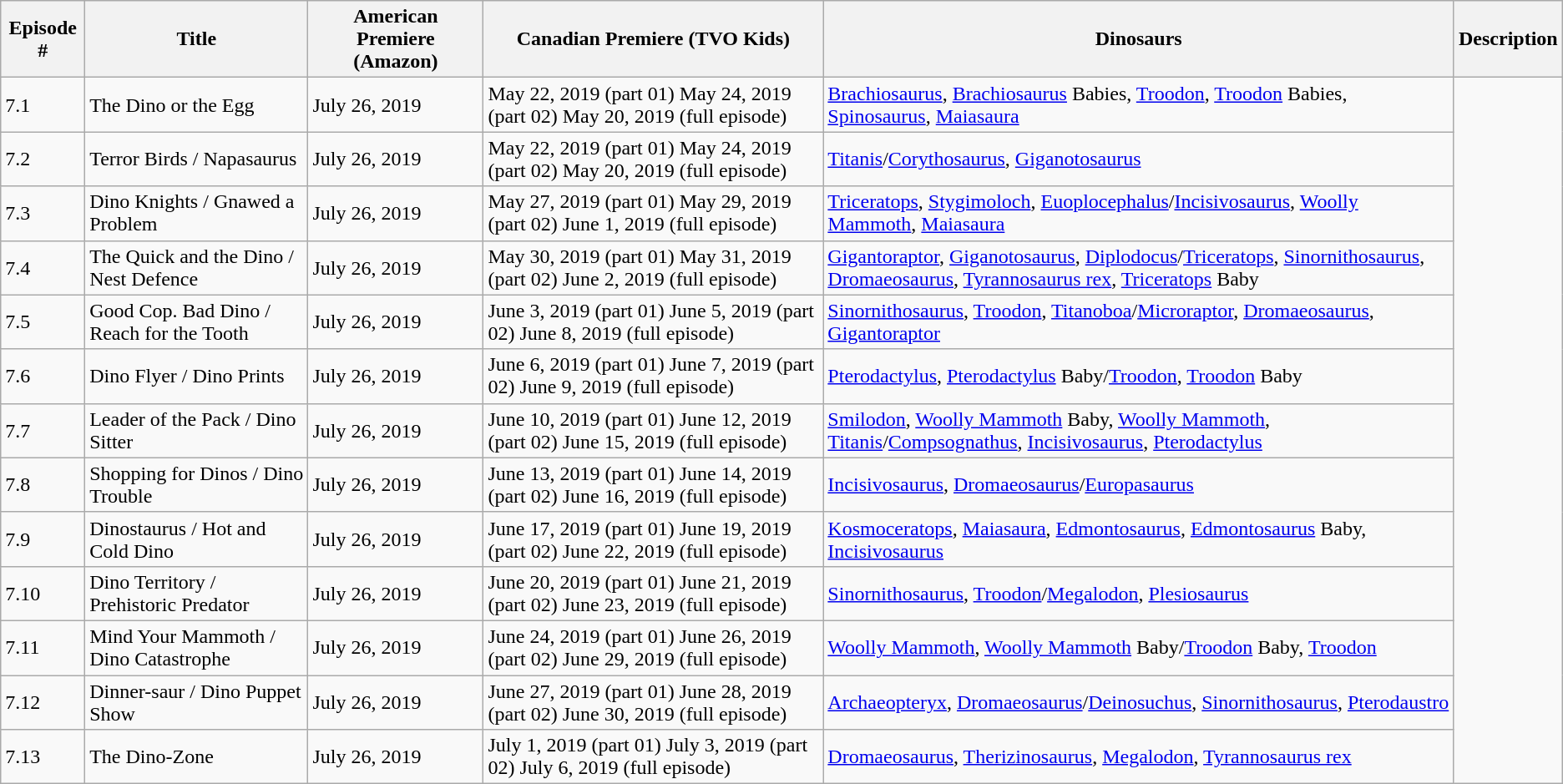<table class="wikitable">
<tr>
<th>Episode #</th>
<th>Title</th>
<th>American Premiere (Amazon)</th>
<th>Canadian Premiere (TVO Kids)</th>
<th>Dinosaurs</th>
<th>Description</th>
</tr>
<tr>
<td>7.1</td>
<td>The Dino or the Egg</td>
<td>July 26, 2019</td>
<td>May 22, 2019 (part 01) May 24, 2019 (part 02) May 20, 2019 (full episode)</td>
<td><a href='#'>Brachiosaurus</a>, <a href='#'>Brachiosaurus</a> Babies, <a href='#'>Troodon</a>, <a href='#'>Troodon</a> Babies, <a href='#'>Spinosaurus</a>, <a href='#'>Maiasaura</a></td>
</tr>
<tr>
<td>7.2</td>
<td>Terror Birds / Napasaurus</td>
<td>July 26, 2019</td>
<td>May 22, 2019 (part 01) May 24, 2019 (part 02) May 20, 2019 (full episode)</td>
<td><a href='#'>Titanis</a>/<a href='#'>Corythosaurus</a>, <a href='#'>Giganotosaurus</a></td>
</tr>
<tr>
<td>7.3</td>
<td>Dino Knights / Gnawed a Problem</td>
<td>July 26, 2019</td>
<td>May 27, 2019 (part 01) May 29, 2019 (part 02) June 1, 2019 (full episode)</td>
<td><a href='#'>Triceratops</a>, <a href='#'>Stygimoloch</a>, <a href='#'>Euoplocephalus</a>/<a href='#'>Incisivosaurus</a>, <a href='#'>Woolly Mammoth</a>, <a href='#'>Maiasaura</a></td>
</tr>
<tr>
<td>7.4</td>
<td>The Quick and the Dino / Nest Defence</td>
<td>July 26, 2019</td>
<td>May 30, 2019 (part 01) May 31, 2019 (part 02) June 2, 2019 (full episode)</td>
<td><a href='#'>Gigantoraptor</a>, <a href='#'>Giganotosaurus</a>, <a href='#'>Diplodocus</a>/<a href='#'>Triceratops</a>, <a href='#'>Sinornithosaurus</a>, <a href='#'>Dromaeosaurus</a>, <a href='#'>Tyrannosaurus rex</a>, <a href='#'>Triceratops</a> Baby</td>
</tr>
<tr>
<td>7.5</td>
<td>Good Cop. Bad Dino / Reach for the Tooth</td>
<td>July 26, 2019</td>
<td>June 3, 2019 (part 01) June 5, 2019 (part 02) June 8, 2019 (full episode)</td>
<td><a href='#'>Sinornithosaurus</a>, <a href='#'>Troodon</a>, <a href='#'>Titanoboa</a>/<a href='#'>Microraptor</a>, <a href='#'>Dromaeosaurus</a>, <a href='#'>Gigantoraptor</a></td>
</tr>
<tr>
<td>7.6</td>
<td>Dino Flyer / Dino Prints</td>
<td>July 26, 2019</td>
<td>June 6, 2019 (part 01) June 7, 2019 (part 02) June 9, 2019 (full episode)</td>
<td><a href='#'>Pterodactylus</a>, <a href='#'>Pterodactylus</a> Baby/<a href='#'>Troodon</a>, <a href='#'>Troodon</a> Baby</td>
</tr>
<tr>
<td>7.7</td>
<td>Leader of the Pack / Dino Sitter</td>
<td>July 26, 2019</td>
<td>June 10, 2019 (part 01) June 12, 2019 (part 02) June 15, 2019 (full episode)</td>
<td><a href='#'>Smilodon</a>, <a href='#'>Woolly Mammoth</a> Baby, <a href='#'>Woolly Mammoth</a>, <a href='#'>Titanis</a>/<a href='#'>Compsognathus</a>, <a href='#'>Incisivosaurus</a>, <a href='#'>Pterodactylus</a></td>
</tr>
<tr>
<td>7.8</td>
<td>Shopping for Dinos / Dino Trouble</td>
<td>July 26, 2019</td>
<td>June 13, 2019 (part 01) June 14, 2019 (part 02) June 16, 2019 (full episode)</td>
<td><a href='#'>Incisivosaurus</a>, <a href='#'>Dromaeosaurus</a>/<a href='#'>Europasaurus</a></td>
</tr>
<tr>
<td>7.9</td>
<td>Dinostaurus / Hot and Cold Dino</td>
<td>July 26, 2019</td>
<td>June 17, 2019 (part 01) June 19, 2019 (part 02) June 22, 2019 (full episode)</td>
<td><a href='#'>Kosmoceratops</a>, <a href='#'>Maiasaura</a>, <a href='#'>Edmontosaurus</a>, <a href='#'>Edmontosaurus</a> Baby, <a href='#'>Incisivosaurus</a></td>
</tr>
<tr>
<td>7.10</td>
<td>Dino Territory / Prehistoric Predator</td>
<td>July 26, 2019</td>
<td>June 20, 2019 (part 01) June 21, 2019 (part 02) June 23, 2019 (full episode)</td>
<td><a href='#'>Sinornithosaurus</a>, <a href='#'>Troodon</a>/<a href='#'>Megalodon</a>, <a href='#'>Plesiosaurus</a></td>
</tr>
<tr>
<td>7.11</td>
<td>Mind Your Mammoth / Dino Catastrophe</td>
<td>July 26, 2019</td>
<td>June 24, 2019 (part 01) June 26, 2019 (part 02) June 29, 2019 (full episode)</td>
<td><a href='#'>Woolly Mammoth</a>, <a href='#'>Woolly Mammoth</a> Baby/<a href='#'>Troodon</a> Baby, <a href='#'>Troodon</a></td>
</tr>
<tr>
<td>7.12</td>
<td>Dinner-saur / Dino Puppet Show</td>
<td>July 26, 2019</td>
<td>June 27, 2019 (part 01) June 28, 2019 (part 02) June 30, 2019 (full episode)</td>
<td><a href='#'>Archaeopteryx</a>, <a href='#'>Dromaeosaurus</a>/<a href='#'>Deinosuchus</a>, <a href='#'>Sinornithosaurus</a>, <a href='#'>Pterodaustro</a></td>
</tr>
<tr>
<td>7.13</td>
<td>The Dino-Zone</td>
<td>July 26, 2019</td>
<td>July 1, 2019 (part 01) July 3, 2019 (part 02) July 6, 2019 (full episode)</td>
<td><a href='#'>Dromaeosaurus</a>, <a href='#'>Therizinosaurus</a>, <a href='#'>Megalodon</a>, <a href='#'>Tyrannosaurus rex</a></td>
</tr>
</table>
